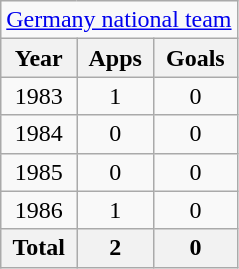<table class="wikitable" style="text-align:center">
<tr>
<td colspan="3"><a href='#'>Germany national team</a></td>
</tr>
<tr>
<th>Year</th>
<th>Apps</th>
<th>Goals</th>
</tr>
<tr>
<td>1983</td>
<td>1</td>
<td>0</td>
</tr>
<tr>
<td>1984</td>
<td>0</td>
<td>0</td>
</tr>
<tr>
<td>1985</td>
<td>0</td>
<td>0</td>
</tr>
<tr>
<td>1986</td>
<td>1</td>
<td>0</td>
</tr>
<tr>
<th>Total</th>
<th>2</th>
<th>0</th>
</tr>
</table>
